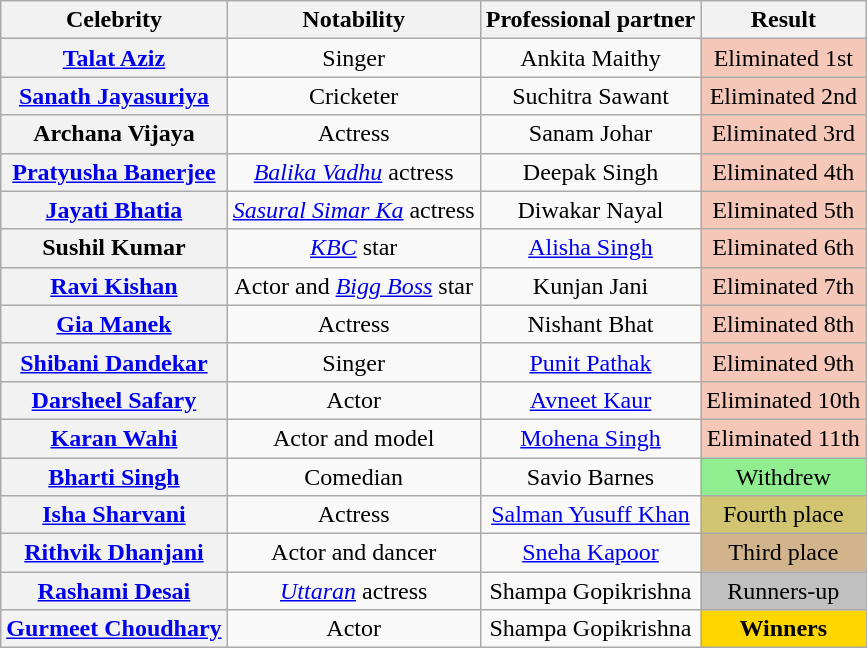<table class="wikitable sortable" style="text-align:center;">
<tr>
<th scope="col">Celebrity</th>
<th scope="col" class="unsortable">Notability</th>
<th scope="col">Professional partner</th>
<th scope="col">Result</th>
</tr>
<tr>
<th><a href='#'>Talat Aziz</a></th>
<td>Singer</td>
<td>Ankita Maithy</td>
<td bgcolor="f4c7b8">Eliminated 1st<br></td>
</tr>
<tr>
<th><a href='#'>Sanath Jayasuriya</a></th>
<td>Cricketer</td>
<td>Suchitra Sawant</td>
<td bgcolor="f4c7b8">Eliminated 2nd<br></td>
</tr>
<tr>
<th>Archana Vijaya</th>
<td>Actress</td>
<td>Sanam Johar</td>
<td bgcolor="f4c7b8">Eliminated 3rd<br></td>
</tr>
<tr>
<th><a href='#'>Pratyusha Banerjee</a></th>
<td><em><a href='#'>Balika Vadhu</a></em> actress</td>
<td>Deepak Singh</td>
<td bgcolor="f4c7b8">Eliminated 4th<br></td>
</tr>
<tr>
<th><a href='#'>Jayati Bhatia</a></th>
<td><em><a href='#'>Sasural Simar Ka</a></em> actress</td>
<td>Diwakar Nayal</td>
<td bgcolor="f4c7b8">Eliminated 5th<br></td>
</tr>
<tr>
<th>Sushil Kumar</th>
<td><em><a href='#'>KBC</a></em> star</td>
<td><a href='#'>Alisha Singh</a></td>
<td bgcolor="f4c7b8">Eliminated 6th<br></td>
</tr>
<tr>
<th><a href='#'>Ravi Kishan</a></th>
<td>Actor and <em><a href='#'>Bigg Boss</a></em> star</td>
<td>Kunjan Jani</td>
<td bgcolor="f4c7b8">Eliminated 7th<br></td>
</tr>
<tr>
<th><a href='#'>Gia Manek</a></th>
<td>Actress</td>
<td>Nishant Bhat</td>
<td bgcolor="f4c7b8">Eliminated 8th<br></td>
</tr>
<tr>
<th><a href='#'>Shibani Dandekar</a></th>
<td>Singer</td>
<td><a href='#'>Punit Pathak</a></td>
<td bgcolor="f4c7b8">Eliminated 9th<br></td>
</tr>
<tr>
<th><a href='#'>Darsheel Safary</a></th>
<td>Actor</td>
<td><a href='#'>Avneet Kaur</a></td>
<td bgcolor="f4c7b8">Eliminated 10th<br></td>
</tr>
<tr>
<th><a href='#'>Karan Wahi</a></th>
<td>Actor and model</td>
<td><a href='#'>Mohena Singh</a></td>
<td bgcolor="f4c7b8">Eliminated 11th<br></td>
</tr>
<tr>
<th><a href='#'>Bharti Singh</a></th>
<td>Comedian</td>
<td>Savio Barnes</td>
<td bgcolor=lightgreen>Withdrew<br></td>
</tr>
<tr>
<th><a href='#'>Isha Sharvani</a></th>
<td>Actress</td>
<td><a href='#'>Salman Yusuff Khan</a></td>
<td style="background:#d1c571;">Fourth place<br></td>
</tr>
<tr>
<th><a href='#'>Rithvik Dhanjani</a></th>
<td>Actor and dancer</td>
<td><a href='#'>Sneha Kapoor</a></td>
<td bgcolor="tan">Third place<br></td>
</tr>
<tr>
<th><a href='#'>Rashami Desai</a></th>
<td><em><a href='#'>Uttaran</a></em> actress</td>
<td>Shampa Gopikrishna</td>
<td bgcolor="silver">Runners-up<br></td>
</tr>
<tr>
<th><a href='#'>Gurmeet Choudhary</a></th>
<td>Actor</td>
<td>Shampa Gopikrishna</td>
<td bgcolor="gold"><strong>Winners</strong><br></td>
</tr>
</table>
